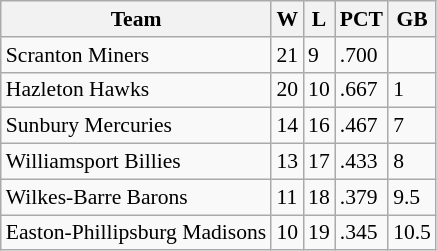<table class="wikitable" style="font-size:90%">
<tr>
<th>Team</th>
<th>W</th>
<th>L</th>
<th>PCT</th>
<th>GB</th>
</tr>
<tr>
<td>Scranton Miners</td>
<td>21</td>
<td>9</td>
<td>.700</td>
<td></td>
</tr>
<tr>
<td>Hazleton Hawks</td>
<td>20</td>
<td>10</td>
<td>.667</td>
<td>1</td>
</tr>
<tr>
<td>Sunbury Mercuries</td>
<td>14</td>
<td>16</td>
<td>.467</td>
<td>7</td>
</tr>
<tr>
<td>Williamsport Billies</td>
<td>13</td>
<td>17</td>
<td>.433</td>
<td>8</td>
</tr>
<tr>
<td>Wilkes-Barre Barons</td>
<td>11</td>
<td>18</td>
<td>.379</td>
<td>9.5</td>
</tr>
<tr>
<td>Easton-Phillipsburg Madisons</td>
<td>10</td>
<td>19</td>
<td>.345</td>
<td>10.5</td>
</tr>
</table>
